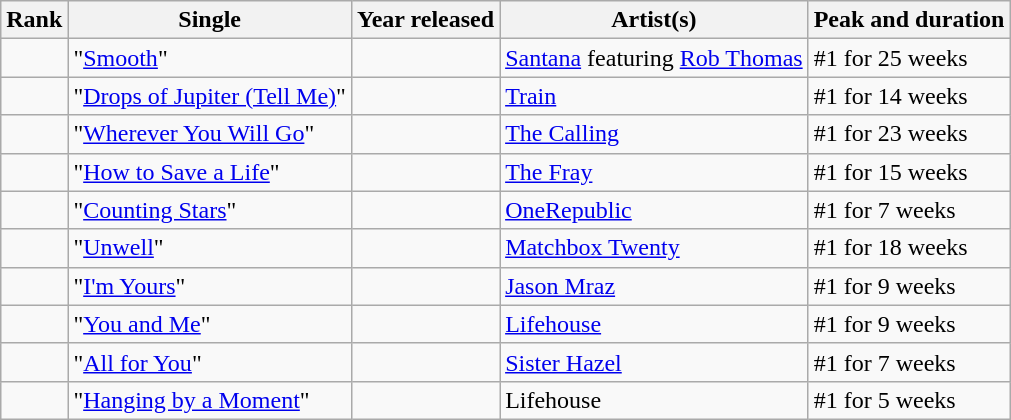<table class="wikitable">
<tr>
<th>Rank</th>
<th>Single</th>
<th>Year released</th>
<th>Artist(s)</th>
<th>Peak and duration</th>
</tr>
<tr>
<td></td>
<td>"<a href='#'>Smooth</a>"</td>
<td></td>
<td><a href='#'>Santana</a> featuring <a href='#'>Rob Thomas</a></td>
<td>#1 for 25 weeks</td>
</tr>
<tr>
<td></td>
<td>"<a href='#'>Drops of Jupiter (Tell Me)</a>"</td>
<td></td>
<td><a href='#'>Train</a></td>
<td>#1 for 14 weeks</td>
</tr>
<tr>
<td></td>
<td>"<a href='#'>Wherever You Will Go</a>"</td>
<td></td>
<td><a href='#'>The Calling</a></td>
<td>#1 for 23 weeks</td>
</tr>
<tr>
<td></td>
<td>"<a href='#'>How to Save a Life</a>"</td>
<td></td>
<td><a href='#'>The Fray</a></td>
<td>#1 for 15 weeks</td>
</tr>
<tr>
<td></td>
<td>"<a href='#'>Counting Stars</a>"</td>
<td></td>
<td><a href='#'>OneRepublic</a></td>
<td>#1 for 7 weeks</td>
</tr>
<tr>
<td></td>
<td>"<a href='#'>Unwell</a>"</td>
<td></td>
<td><a href='#'>Matchbox Twenty</a></td>
<td>#1 for 18 weeks</td>
</tr>
<tr>
<td></td>
<td>"<a href='#'>I'm Yours</a>"</td>
<td></td>
<td><a href='#'>Jason Mraz</a></td>
<td>#1 for 9 weeks</td>
</tr>
<tr>
<td></td>
<td>"<a href='#'>You and Me</a>"</td>
<td></td>
<td><a href='#'>Lifehouse</a></td>
<td>#1 for 9 weeks</td>
</tr>
<tr>
<td></td>
<td>"<a href='#'>All for You</a>"</td>
<td></td>
<td><a href='#'>Sister Hazel</a></td>
<td>#1 for 7 weeks</td>
</tr>
<tr>
<td></td>
<td>"<a href='#'>Hanging by a Moment</a>"</td>
<td></td>
<td>Lifehouse</td>
<td>#1 for 5 weeks</td>
</tr>
</table>
